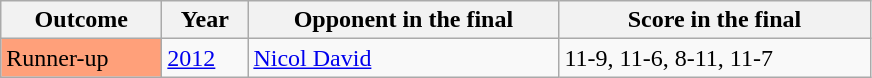<table class="sortable wikitable">
<tr>
<th width="100">Outcome</th>
<th width="50">Year</th>
<th width="200">Opponent in the final</th>
<th width="200">Score in the final</th>
</tr>
<tr>
<td bgcolor="ffa07a">Runner-up</td>
<td><a href='#'>2012</a></td>
<td> <a href='#'>Nicol David</a></td>
<td>11-9, 11-6, 8-11, 11-7</td>
</tr>
</table>
